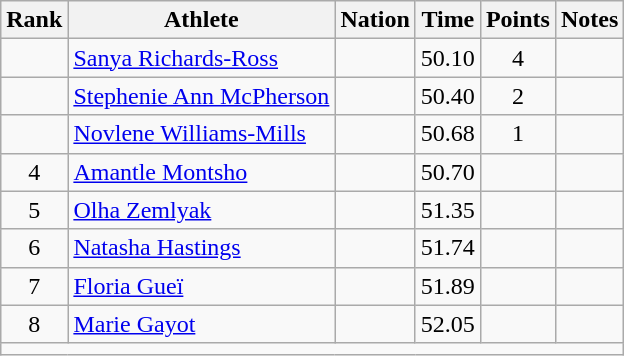<table class="wikitable mw-datatable sortable" style="text-align:center;">
<tr>
<th>Rank</th>
<th>Athlete</th>
<th>Nation</th>
<th>Time</th>
<th>Points</th>
<th>Notes</th>
</tr>
<tr>
<td></td>
<td align=left><a href='#'>Sanya Richards-Ross</a></td>
<td align=left></td>
<td>50.10</td>
<td>4</td>
<td></td>
</tr>
<tr>
<td></td>
<td align=left><a href='#'>Stephenie Ann McPherson</a></td>
<td align=left></td>
<td>50.40</td>
<td>2</td>
<td></td>
</tr>
<tr>
<td></td>
<td align=left><a href='#'>Novlene Williams-Mills</a></td>
<td align=left></td>
<td>50.68</td>
<td>1</td>
<td></td>
</tr>
<tr>
<td>4</td>
<td align=left><a href='#'>Amantle Montsho</a></td>
<td align=left></td>
<td>50.70</td>
<td></td>
<td></td>
</tr>
<tr>
<td>5</td>
<td align=left><a href='#'>Olha Zemlyak</a></td>
<td align=left></td>
<td>51.35</td>
<td></td>
<td></td>
</tr>
<tr>
<td>6</td>
<td align=left><a href='#'>Natasha Hastings</a></td>
<td align=left></td>
<td>51.74</td>
<td></td>
<td></td>
</tr>
<tr>
<td>7</td>
<td align=left><a href='#'>Floria Gueï</a></td>
<td align=left></td>
<td>51.89</td>
<td></td>
<td></td>
</tr>
<tr>
<td>8</td>
<td align=left><a href='#'>Marie Gayot</a></td>
<td align=left></td>
<td>52.05</td>
<td></td>
<td></td>
</tr>
<tr class="sortbottom">
<td colspan=6></td>
</tr>
</table>
